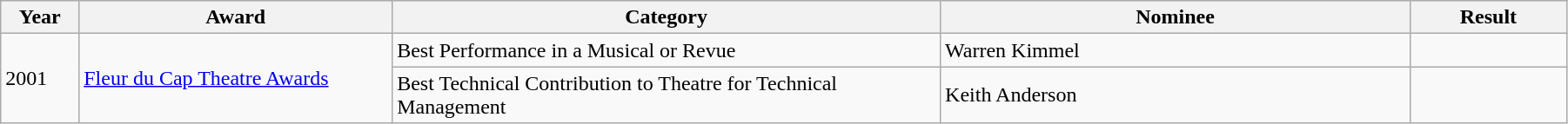<table class="wikitable" style="width:95%;">
<tr>
<th width=5%>Year</th>
<th style="width:20%;">Award</th>
<th style="width:35%;">Category</th>
<th style="width:30%;">Nominee</th>
<th style="width:10%;">Result</th>
</tr>
<tr>
<td rowspan="2">2001</td>
<td rowspan="2"><a href='#'>Fleur du Cap Theatre Awards</a></td>
<td>Best Performance in a Musical or Revue</td>
<td>Warren Kimmel</td>
<td></td>
</tr>
<tr>
<td>Best Technical Contribution to Theatre for Technical Management</td>
<td>Keith Anderson</td>
<td></td>
</tr>
</table>
